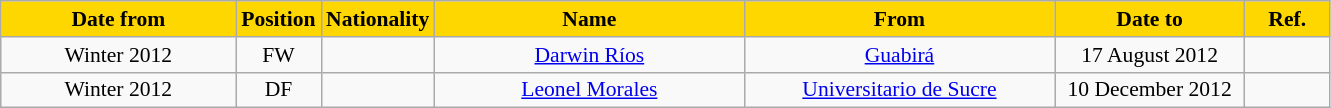<table class="wikitable" style="text-align:center; font-size:90%; ">
<tr>
<th style="background:gold; color:black; width:150px;">Date from</th>
<th style="background:gold; color:black; width:50px;">Position</th>
<th style="background:gold; color:black; width:50px;">Nationality</th>
<th style="background:gold; color:black; width:200px;">Name</th>
<th style="background:gold; color:black; width:200px;">From</th>
<th style="background:gold; color:black; width:120px;">Date to</th>
<th style="background:gold; color:black; width:50px;">Ref.</th>
</tr>
<tr>
<td>Winter 2012</td>
<td>FW</td>
<td></td>
<td><a href='#'>Darwin Ríos</a></td>
<td><a href='#'>Guabirá</a></td>
<td>17 August 2012</td>
<td></td>
</tr>
<tr>
<td>Winter 2012</td>
<td>DF</td>
<td></td>
<td><a href='#'>Leonel Morales</a></td>
<td><a href='#'>Universitario de Sucre</a></td>
<td>10 December 2012</td>
<td></td>
</tr>
</table>
